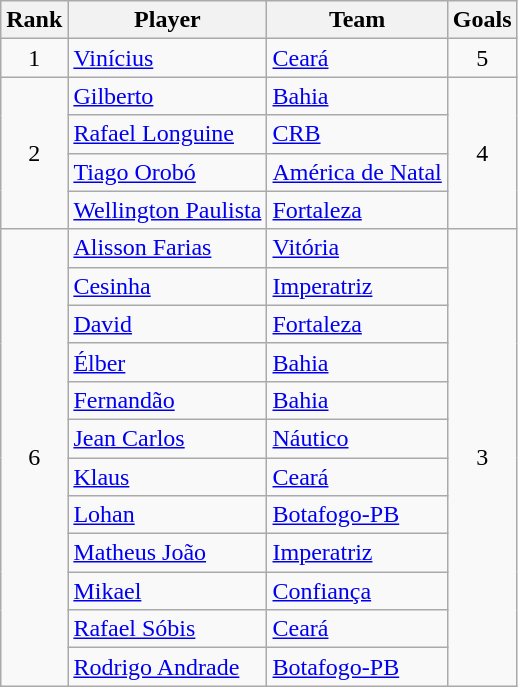<table class="wikitable" style="text-align:left">
<tr>
<th>Rank</th>
<th>Player</th>
<th>Team</th>
<th>Goals</th>
</tr>
<tr>
<td align=center>1</td>
<td> <a href='#'>Vinícius</a></td>
<td> <a href='#'>Ceará</a></td>
<td align=center>5</td>
</tr>
<tr>
<td align=center rowspan=4>2</td>
<td> <a href='#'>Gilberto</a></td>
<td> <a href='#'>Bahia</a></td>
<td align=center rowspan=4>4</td>
</tr>
<tr>
<td> <a href='#'>Rafael Longuine</a></td>
<td> <a href='#'>CRB</a></td>
</tr>
<tr>
<td> <a href='#'>Tiago Orobó</a></td>
<td> <a href='#'>América de Natal</a></td>
</tr>
<tr>
<td> <a href='#'>Wellington Paulista</a></td>
<td> <a href='#'>Fortaleza</a></td>
</tr>
<tr>
<td align=center rowspan=12>6</td>
<td> <a href='#'>Alisson Farias</a></td>
<td> <a href='#'>Vitória</a></td>
<td align=center rowspan=12>3</td>
</tr>
<tr>
<td> <a href='#'>Cesinha</a></td>
<td> <a href='#'>Imperatriz</a></td>
</tr>
<tr>
<td> <a href='#'>David</a></td>
<td> <a href='#'>Fortaleza</a></td>
</tr>
<tr>
<td> <a href='#'>Élber</a></td>
<td> <a href='#'>Bahia</a></td>
</tr>
<tr>
<td> <a href='#'>Fernandão</a></td>
<td> <a href='#'>Bahia</a></td>
</tr>
<tr>
<td> <a href='#'>Jean Carlos</a></td>
<td> <a href='#'>Náutico</a></td>
</tr>
<tr>
<td> <a href='#'>Klaus</a></td>
<td> <a href='#'>Ceará</a></td>
</tr>
<tr>
<td> <a href='#'>Lohan</a></td>
<td> <a href='#'>Botafogo-PB</a></td>
</tr>
<tr>
<td> <a href='#'>Matheus João</a></td>
<td> <a href='#'>Imperatriz</a></td>
</tr>
<tr>
<td> <a href='#'>Mikael</a></td>
<td> <a href='#'>Confiança</a></td>
</tr>
<tr>
<td> <a href='#'>Rafael Sóbis</a></td>
<td> <a href='#'>Ceará</a></td>
</tr>
<tr>
<td> <a href='#'>Rodrigo Andrade</a></td>
<td> <a href='#'>Botafogo-PB</a></td>
</tr>
</table>
